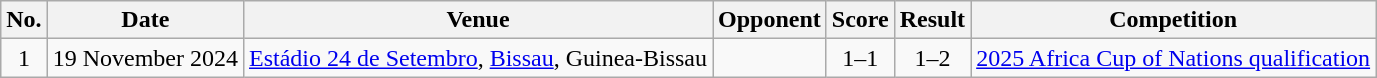<table class="wikitable sortable">
<tr>
<th scope="col">No.</th>
<th scope="col">Date</th>
<th scope="col">Venue</th>
<th scope="col">Opponent</th>
<th scope="col">Score</th>
<th scope="col">Result</th>
<th scope="col">Competition</th>
</tr>
<tr>
<td style="text-align:center">1</td>
<td>19 November 2024</td>
<td><a href='#'>Estádio 24 de Setembro</a>, <a href='#'>Bissau</a>, Guinea-Bissau</td>
<td></td>
<td style="text-align:center">1–1</td>
<td style="text-align:center">1–2</td>
<td><a href='#'>2025 Africa Cup of Nations qualification</a></td>
</tr>
</table>
